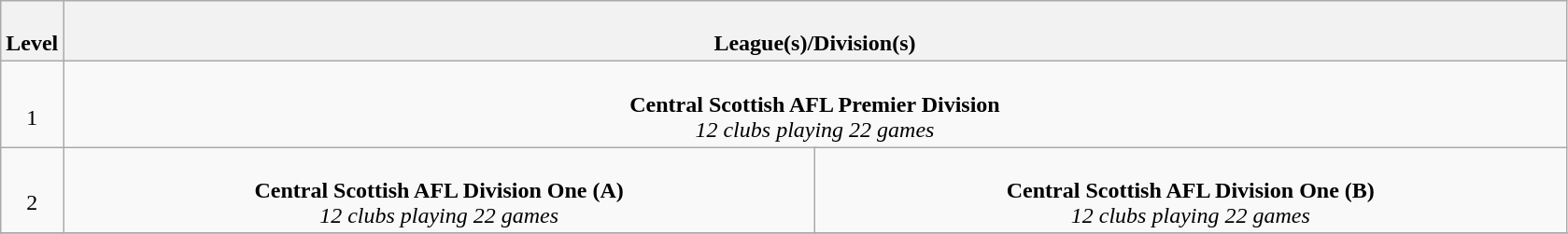<table class="wikitable" style="text-align: center;">
<tr>
<th colspan="1" width="4%"><br>Level</th>
<th colspan="6" width="96%"><br>League(s)/Division(s)</th>
</tr>
<tr>
<td colspan="1" width="4%"><br>1</td>
<td colspan="6" width="96%"><br><strong>Central Scottish AFL Premier Division</strong><br> <em>12 clubs playing 22 games</em></td>
</tr>
<tr>
<td colspan="1" width="4%"><br>2</td>
<td colspan="3" width="48%"><br><strong>Central Scottish AFL Division One (A)</strong><br>
<em>12 clubs playing 22 games</em></td>
<td colspan="3" width="48%"><br><strong>Central Scottish AFL Division One (B)</strong><br>
<em>12 clubs playing 22 games</em></td>
</tr>
<tr>
</tr>
</table>
